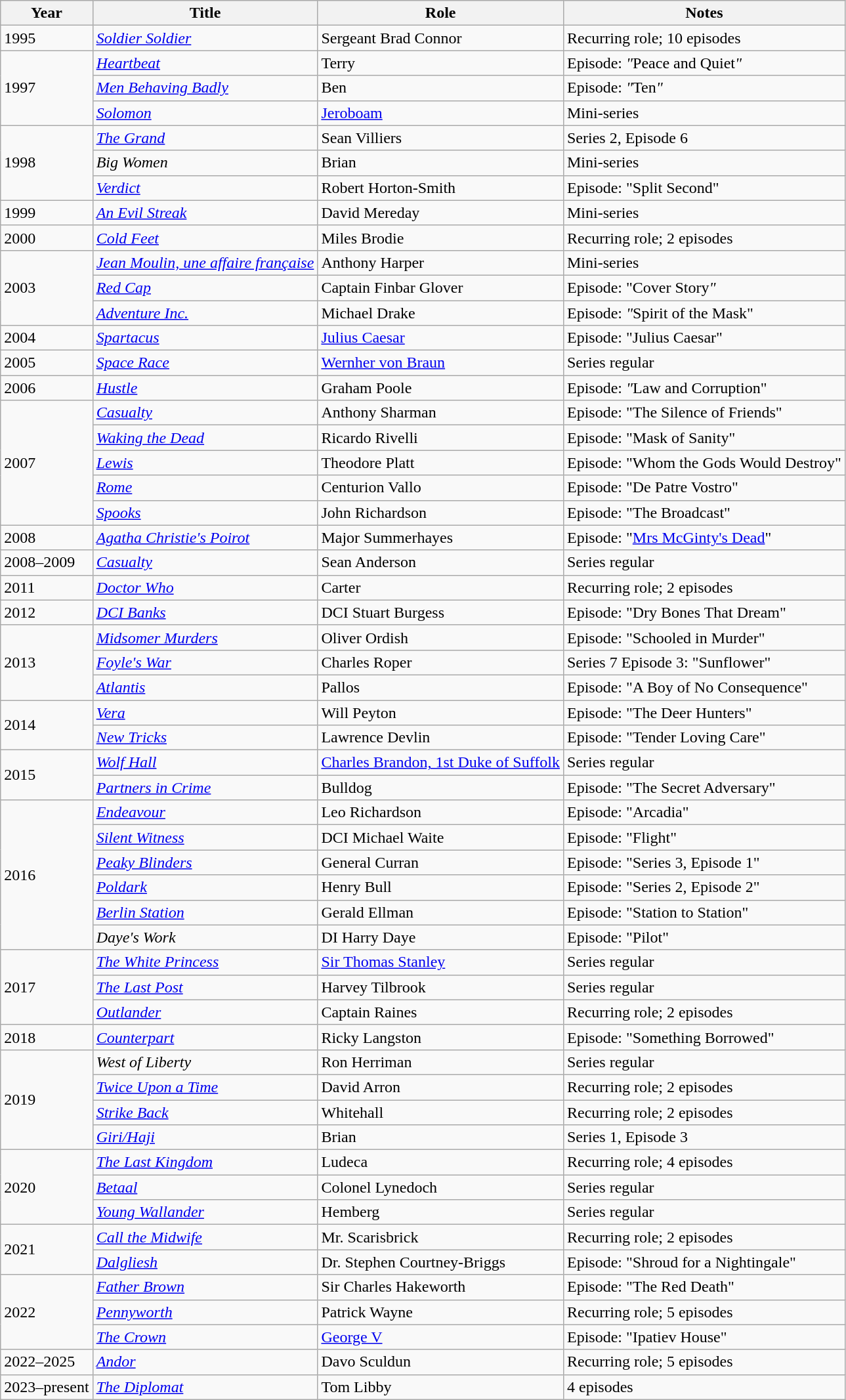<table class="wikitable sortable">
<tr>
<th>Year</th>
<th>Title</th>
<th>Role</th>
<th class="unsortable">Notes</th>
</tr>
<tr>
<td>1995</td>
<td><em><a href='#'>Soldier Soldier</a></em></td>
<td>Sergeant Brad Connor</td>
<td>Recurring role; 10 episodes</td>
</tr>
<tr>
<td rowspan="3">1997</td>
<td><em><a href='#'>Heartbeat</a></em></td>
<td>Terry</td>
<td>Episode: <em>"</em>Peace and Quiet<em>"</em></td>
</tr>
<tr>
<td><em><a href='#'>Men Behaving Badly</a></em></td>
<td>Ben</td>
<td>Episode: <em>"</em>Ten<em>"</em></td>
</tr>
<tr>
<td><em><a href='#'>Solomon</a></em></td>
<td><a href='#'>Jeroboam</a></td>
<td>Mini-series</td>
</tr>
<tr>
<td rowspan="3">1998</td>
<td><em><a href='#'>The Grand</a></em></td>
<td>Sean Villiers</td>
<td>Series 2, Episode 6</td>
</tr>
<tr>
<td><em>Big Women</em></td>
<td>Brian</td>
<td>Mini-series</td>
</tr>
<tr>
<td><em><a href='#'>Verdict</a></em></td>
<td>Robert Horton-Smith</td>
<td>Episode: "Split Second"</td>
</tr>
<tr>
<td>1999</td>
<td><em><a href='#'>An Evil Streak</a></em></td>
<td>David Mereday</td>
<td>Mini-series</td>
</tr>
<tr>
<td>2000</td>
<td><em><a href='#'>Cold Feet</a></em></td>
<td>Miles Brodie</td>
<td>Recurring role; 2 episodes</td>
</tr>
<tr>
<td rowspan="3">2003</td>
<td><em><a href='#'>Jean Moulin, une affaire française</a></em></td>
<td>Anthony Harper</td>
<td>Mini-series</td>
</tr>
<tr>
<td><em><a href='#'>Red Cap</a></em></td>
<td>Captain Finbar Glover</td>
<td>Episode: "Cover Story<em>"</em></td>
</tr>
<tr>
<td><em><a href='#'>Adventure Inc.</a></em></td>
<td>Michael Drake</td>
<td>Episode: <em>"</em>Spirit of the Mask"</td>
</tr>
<tr>
<td>2004</td>
<td><em><a href='#'>Spartacus</a></em></td>
<td><a href='#'>Julius Caesar</a></td>
<td>Episode: "Julius Caesar"</td>
</tr>
<tr>
<td>2005</td>
<td><em><a href='#'>Space Race</a></em></td>
<td><a href='#'>Wernher von Braun</a></td>
<td>Series regular</td>
</tr>
<tr>
<td>2006</td>
<td><em><a href='#'>Hustle</a></em></td>
<td>Graham Poole</td>
<td>Episode: <em>"</em>Law and Corruption"</td>
</tr>
<tr>
<td rowspan="5">2007</td>
<td><em><a href='#'>Casualty</a></em></td>
<td>Anthony Sharman</td>
<td>Episode: "The Silence of Friends"</td>
</tr>
<tr>
<td><em><a href='#'>Waking the Dead</a></em></td>
<td>Ricardo Rivelli</td>
<td>Episode: "Mask of Sanity"</td>
</tr>
<tr>
<td><em><a href='#'>Lewis</a></em></td>
<td>Theodore Platt</td>
<td>Episode: "Whom the Gods Would Destroy"</td>
</tr>
<tr>
<td><em><a href='#'>Rome</a></em></td>
<td>Centurion Vallo</td>
<td>Episode: "De Patre Vostro"</td>
</tr>
<tr>
<td><em><a href='#'>Spooks</a></em></td>
<td>John Richardson</td>
<td>Episode: "The Broadcast"</td>
</tr>
<tr>
<td>2008</td>
<td><em><a href='#'>Agatha Christie's Poirot</a></em></td>
<td>Major Summerhayes</td>
<td>Episode: "<a href='#'>Mrs McGinty's Dead</a>"</td>
</tr>
<tr>
<td>2008–2009</td>
<td><em><a href='#'>Casualty</a></em></td>
<td>Sean Anderson</td>
<td>Series regular</td>
</tr>
<tr>
<td>2011</td>
<td><em><a href='#'>Doctor Who</a></em></td>
<td>Carter</td>
<td>Recurring role; 2 episodes</td>
</tr>
<tr>
<td>2012</td>
<td><em><a href='#'>DCI Banks</a></em></td>
<td>DCI Stuart Burgess</td>
<td>Episode: "Dry Bones That Dream"</td>
</tr>
<tr>
<td rowspan="3">2013</td>
<td><em><a href='#'>Midsomer Murders</a></em></td>
<td>Oliver Ordish</td>
<td>Episode: "Schooled in Murder"</td>
</tr>
<tr>
<td><em><a href='#'>Foyle's War</a></em></td>
<td>Charles Roper</td>
<td>Series 7 Episode 3: "Sunflower"</td>
</tr>
<tr>
<td><em><a href='#'>Atlantis</a></em></td>
<td>Pallos</td>
<td>Episode: "A Boy of No Consequence"</td>
</tr>
<tr>
<td rowspan="2">2014</td>
<td><em><a href='#'>Vera</a></em></td>
<td>Will Peyton</td>
<td>Episode: "The Deer Hunters"</td>
</tr>
<tr>
<td><em><a href='#'>New Tricks</a></em></td>
<td>Lawrence Devlin</td>
<td>Episode: "Tender Loving Care"</td>
</tr>
<tr>
<td rowspan="2">2015</td>
<td><em><a href='#'>Wolf Hall</a></em></td>
<td><a href='#'>Charles Brandon, 1st Duke of Suffolk</a></td>
<td>Series regular</td>
</tr>
<tr>
<td><em><a href='#'>Partners in Crime</a></em></td>
<td>Bulldog</td>
<td>Episode: "The Secret Adversary"</td>
</tr>
<tr>
<td rowspan="6">2016</td>
<td><em><a href='#'>Endeavour</a></em></td>
<td>Leo Richardson</td>
<td>Episode: "Arcadia"</td>
</tr>
<tr>
<td><em><a href='#'>Silent Witness</a></em></td>
<td>DCI Michael Waite</td>
<td>Episode: "Flight"</td>
</tr>
<tr>
<td><em><a href='#'>Peaky Blinders</a></em></td>
<td>General Curran</td>
<td>Episode: "Series 3, Episode 1"</td>
</tr>
<tr>
<td><em><a href='#'>Poldark</a></em></td>
<td>Henry Bull</td>
<td>Episode: "Series 2, Episode 2"</td>
</tr>
<tr>
<td><em><a href='#'>Berlin Station</a></em></td>
<td>Gerald Ellman</td>
<td>Episode: "Station to Station"</td>
</tr>
<tr>
<td><em>Daye's Work</em></td>
<td>DI Harry Daye</td>
<td>Episode: "Pilot"</td>
</tr>
<tr>
<td rowspan="3">2017</td>
<td><em><a href='#'>The White Princess</a></em></td>
<td><a href='#'>Sir Thomas Stanley</a></td>
<td>Series regular</td>
</tr>
<tr>
<td><em><a href='#'>The Last Post</a></em></td>
<td>Harvey Tilbrook</td>
<td>Series regular</td>
</tr>
<tr>
<td><em><a href='#'>Outlander</a></em></td>
<td>Captain Raines</td>
<td>Recurring role; 2 episodes</td>
</tr>
<tr>
<td>2018</td>
<td><em><a href='#'>Counterpart</a></em></td>
<td>Ricky Langston</td>
<td>Episode: "Something Borrowed"</td>
</tr>
<tr>
<td rowspan="4">2019</td>
<td><em>West of Liberty</em></td>
<td>Ron Herriman</td>
<td>Series regular</td>
</tr>
<tr>
<td><em><a href='#'>Twice Upon a Time</a></em></td>
<td>David Arron</td>
<td>Recurring role; 2 episodes</td>
</tr>
<tr>
<td><em><a href='#'>Strike Back</a></em></td>
<td>Whitehall</td>
<td>Recurring role; 2 episodes</td>
</tr>
<tr>
<td><em><a href='#'>Giri/Haji</a></em></td>
<td>Brian</td>
<td>Series 1, Episode 3</td>
</tr>
<tr>
<td rowspan="3">2020</td>
<td><em><a href='#'>The Last Kingdom</a></em></td>
<td>Ludeca</td>
<td>Recurring role; 4 episodes</td>
</tr>
<tr>
<td><em><a href='#'>Betaal</a></em></td>
<td>Colonel Lynedoch</td>
<td>Series regular</td>
</tr>
<tr>
<td><em><a href='#'>Young Wallander</a></em></td>
<td>Hemberg</td>
<td>Series regular</td>
</tr>
<tr>
<td rowspan="2">2021</td>
<td><em><a href='#'>Call the Midwife</a></em></td>
<td>Mr. Scarisbrick</td>
<td>Recurring role; 2 episodes</td>
</tr>
<tr>
<td><em><a href='#'>Dalgliesh</a></em></td>
<td>Dr. Stephen Courtney-Briggs</td>
<td>Episode: "Shroud for a Nightingale"</td>
</tr>
<tr>
<td rowspan="3">2022</td>
<td><em><a href='#'>Father Brown</a></em></td>
<td>Sir Charles Hakeworth</td>
<td>Episode: "The Red Death"</td>
</tr>
<tr>
<td><em><a href='#'>Pennyworth</a></em></td>
<td>Patrick Wayne</td>
<td>Recurring role; 5 episodes</td>
</tr>
<tr>
<td><em><a href='#'>The Crown</a></em></td>
<td><a href='#'>George V</a></td>
<td>Episode: "Ipatiev House"</td>
</tr>
<tr>
<td>2022–2025</td>
<td><em><a href='#'>Andor</a></em></td>
<td>Davo Sculdun</td>
<td>Recurring role; 5 episodes</td>
</tr>
<tr>
<td>2023–present</td>
<td><em><a href='#'>The Diplomat</a></em></td>
<td>Tom Libby</td>
<td>4 episodes</td>
</tr>
</table>
